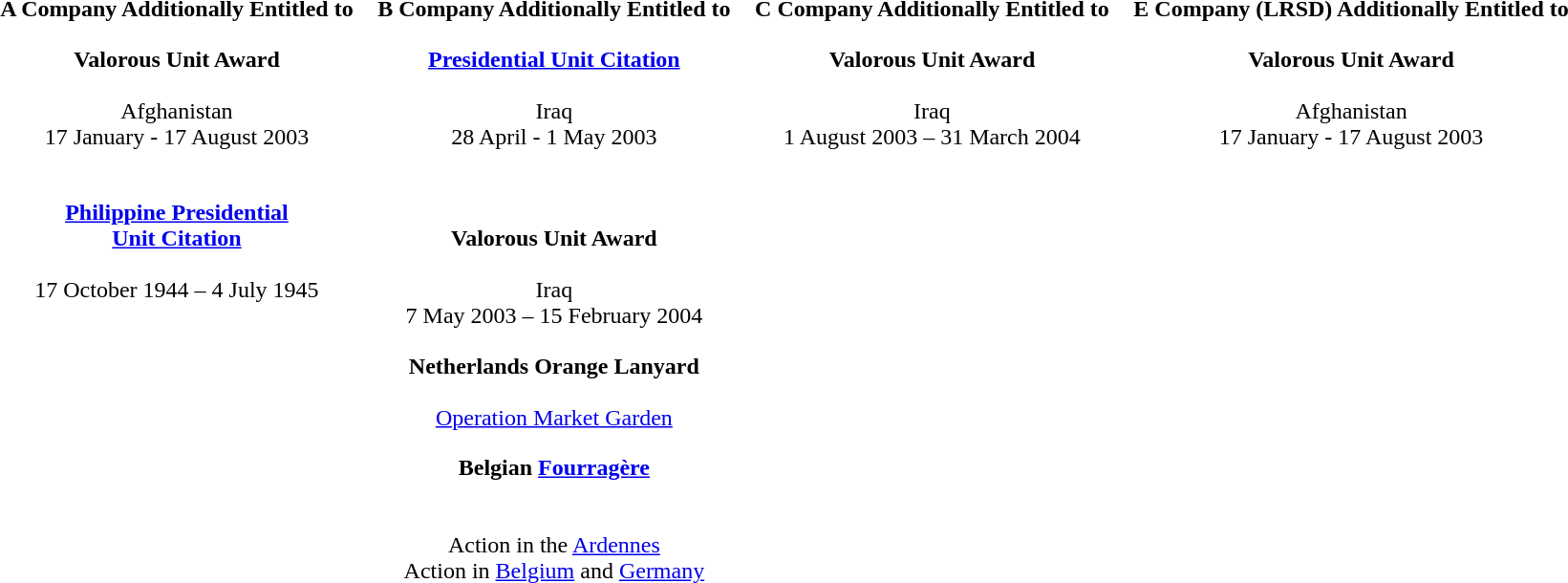<table border="0" cellpadding="1" cellspacing="15" align="center">
<tr>
<th style="background: ;">A Company Additionally Entitled to</th>
<th style="background: ;">B Company Additionally Entitled to</th>
<th style="background: ;">C Company Additionally Entitled to</th>
<th style="background: ;">E Company (LRSD) Additionally Entitled to</th>
</tr>
<tr style="text-align: center;">
<td><strong> Valorous Unit Award </strong> <br> <br> Afghanistan <br> 17 January - 17 August 2003</td>
<td><strong> <a href='#'>Presidential Unit Citation</a> </strong> <br>  <br> Iraq  <br> 28 April - 1 May 2003</td>
<td><strong> Valorous Unit Award </strong> <br> <br> Iraq <br> 1 August 2003 – 31 March 2004</td>
<td><strong> Valorous Unit Award </strong> <br>  <br> Afghanistan <br> 17 January - 17 August 2003</td>
</tr>
<tr style="text-align: center;">
<td><strong> <a href='#'>Philippine Presidential<br>Unit Citation</a> </strong> <br>  <br> 17 October 1944 – 4 July 1945</td>
<td><br> <br><strong> Valorous Unit Award </strong> <br>  <br> Iraq <br> 7 May 2003 – 15 February 2004</td>
<td><br></td>
<td></td>
</tr>
<tr style="text-align: center;">
<td><br></td>
<td><strong> Netherlands Orange Lanyard </strong> <br>  <br> <a href='#'>Operation Market Garden</a></td>
<td><br></td>
<td></td>
</tr>
<tr style="text-align: center;">
<td><br></td>
<td><strong> Belgian <a href='#'>Fourragère</a> </strong> <br> <div><br> </div> <br> Action in the <a href='#'>Ardennes</a> <br> Action in <a href='#'>Belgium</a> and <a href='#'>Germany</a></td>
<td><br></td>
<td><br></td>
</tr>
</table>
